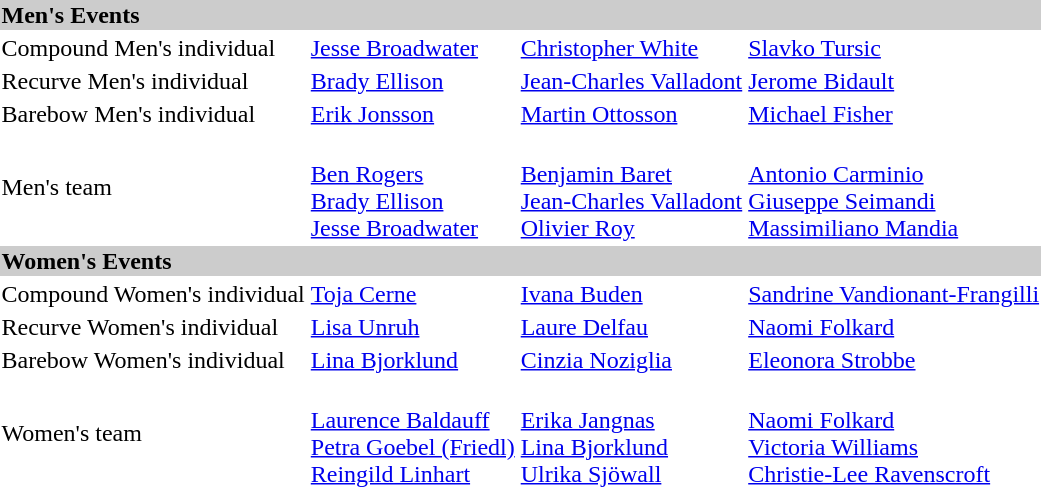<table>
<tr bgcolor="#cccccc">
<td colspan=4><strong>Men's Events</strong></td>
</tr>
<tr>
<td>Compound Men's individual<br></td>
<td> <a href='#'>Jesse Broadwater</a></td>
<td> <a href='#'>Christopher White</a></td>
<td> <a href='#'>Slavko Tursic</a></td>
</tr>
<tr>
<td>Recurve Men's individual<br></td>
<td> <a href='#'>Brady Ellison</a></td>
<td> <a href='#'>Jean-Charles Valladont</a></td>
<td> <a href='#'>Jerome Bidault</a></td>
</tr>
<tr>
<td>Barebow Men's individual<br></td>
<td> <a href='#'>Erik Jonsson</a></td>
<td> <a href='#'>Martin Ottosson</a></td>
<td> <a href='#'>Michael Fisher</a></td>
</tr>
<tr>
<td>Men's team</td>
<td><br><a href='#'>Ben Rogers</a><br><a href='#'>Brady Ellison</a><br><a href='#'>Jesse Broadwater</a></td>
<td><br><a href='#'>Benjamin Baret</a><br><a href='#'>Jean-Charles Valladont</a><br><a href='#'>Olivier Roy</a></td>
<td><br><a href='#'>Antonio Carminio</a><br><a href='#'>Giuseppe Seimandi</a><br><a href='#'>Massimiliano Mandia</a></td>
</tr>
<tr bgcolor="#cccccc">
<td colspan=4><strong>Women's Events</strong></td>
</tr>
<tr>
<td>Compound Women's individual<br></td>
<td> <a href='#'>Toja Cerne</a></td>
<td> <a href='#'>Ivana Buden</a></td>
<td> <a href='#'>Sandrine Vandionant-Frangilli</a></td>
</tr>
<tr>
<td>Recurve Women's individual<br></td>
<td> <a href='#'>Lisa Unruh</a></td>
<td> <a href='#'>Laure Delfau</a></td>
<td> <a href='#'>Naomi Folkard</a></td>
</tr>
<tr>
<td>Barebow Women's individual<br></td>
<td> <a href='#'>Lina Bjorklund</a></td>
<td> <a href='#'>Cinzia Noziglia</a></td>
<td> <a href='#'>Eleonora Strobbe</a></td>
</tr>
<tr>
<td>Women's team<br></td>
<td><br><a href='#'>Laurence Baldauff</a><br><a href='#'>Petra Goebel (Friedl)</a><br><a href='#'>Reingild Linhart</a></td>
<td><br><a href='#'>Erika Jangnas</a><br><a href='#'>Lina Bjorklund</a><br><a href='#'>Ulrika Sjöwall</a></td>
<td><br><a href='#'>Naomi Folkard</a><br><a href='#'>Victoria Williams</a><br><a href='#'>Christie-Lee Ravenscroft</a></td>
</tr>
</table>
